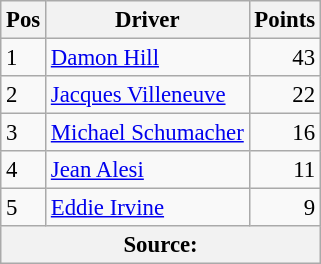<table class="wikitable" style="font-size: 95%;">
<tr>
<th>Pos</th>
<th>Driver</th>
<th>Points</th>
</tr>
<tr>
<td>1</td>
<td> <a href='#'>Damon Hill</a></td>
<td align="right">43</td>
</tr>
<tr>
<td>2</td>
<td> <a href='#'>Jacques Villeneuve</a></td>
<td align="right">22</td>
</tr>
<tr>
<td>3</td>
<td> <a href='#'>Michael Schumacher</a></td>
<td align="right">16</td>
</tr>
<tr>
<td>4</td>
<td> <a href='#'>Jean Alesi</a></td>
<td align="right">11</td>
</tr>
<tr>
<td>5</td>
<td> <a href='#'>Eddie Irvine</a></td>
<td align="right">9</td>
</tr>
<tr>
<th colspan=4>Source: </th>
</tr>
</table>
